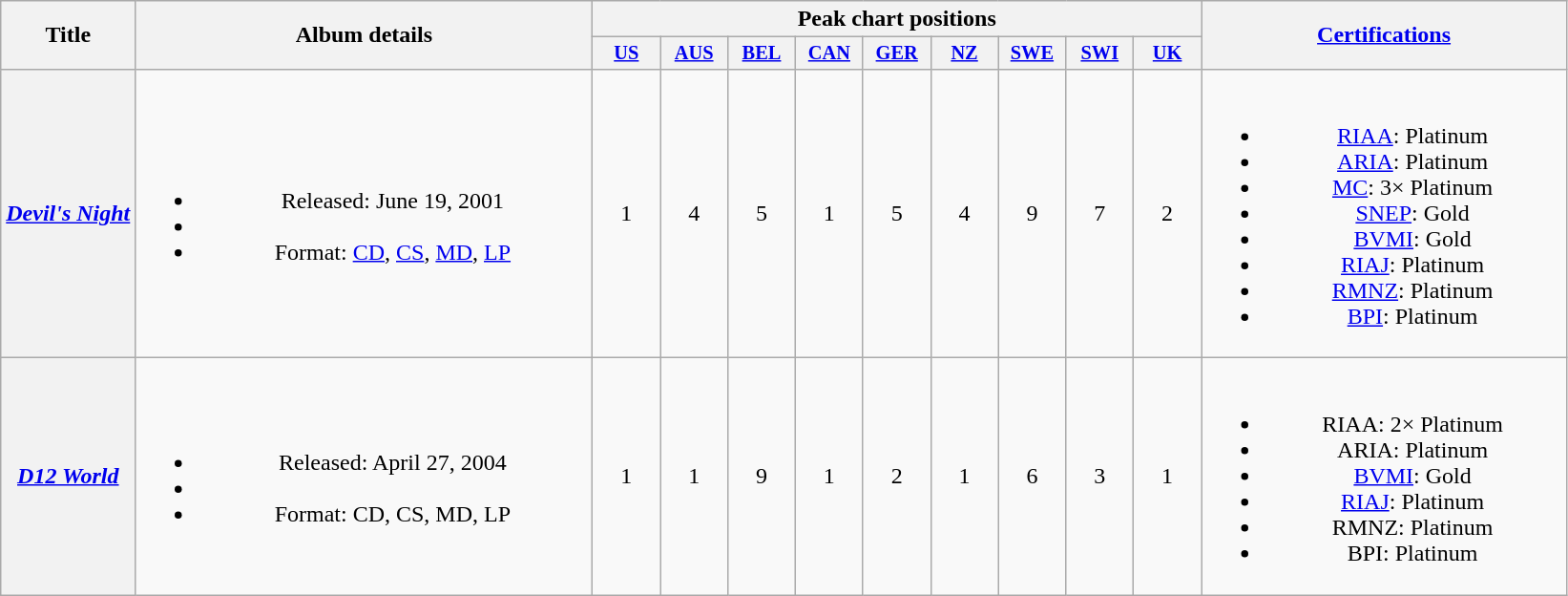<table class="wikitable plainrowheaders" style="text-align:center;">
<tr>
<th scope="col" rowspan="2">Title</th>
<th scope="col" rowspan="2" style="width:19.5em;">Album details</th>
<th scope="col" colspan="9">Peak chart positions</th>
<th scope="col" rowspan="2" style="width:15.5em;"><a href='#'>Certifications</a></th>
</tr>
<tr>
<th scope="col" style="width:3em; font-size:85%"><a href='#'>US</a><br></th>
<th scope="col" style="width:3em; font-size:85%"><a href='#'>AUS</a><br></th>
<th scope="col" style="width:3em; font-size:85%"><a href='#'>BEL</a><br></th>
<th scope="col" style="width:3em; font-size:85%"><a href='#'>CAN</a><br></th>
<th scope="col" style="width:3em; font-size:85%"><a href='#'>GER</a><br></th>
<th scope="col" style="width:3em; font-size:85%"><a href='#'>NZ</a><br></th>
<th scope="col" style="width:3em; font-size:85%"><a href='#'>SWE</a><br></th>
<th scope="col" style="width:3em; font-size:85%"><a href='#'>SWI</a><br></th>
<th scope="col" style="width:3em; font-size:85%"><a href='#'>UK</a><br></th>
</tr>
<tr>
<th scope="row"><em><a href='#'>Devil's Night</a></em></th>
<td><br><ul><li>Released: June 19, 2001</li><li></li><li>Format: <a href='#'>CD</a>, <a href='#'>CS</a>, <a href='#'>MD</a>, <a href='#'>LP</a></li></ul></td>
<td>1</td>
<td>4</td>
<td>5</td>
<td>1</td>
<td>5</td>
<td>4</td>
<td>9</td>
<td>7</td>
<td>2</td>
<td><br><ul><li><a href='#'>RIAA</a>: Platinum</li><li><a href='#'>ARIA</a>: Platinum</li><li><a href='#'>MC</a>: 3× Platinum</li><li><a href='#'>SNEP</a>: Gold</li><li><a href='#'>BVMI</a>: Gold</li><li><a href='#'>RIAJ</a>: Platinum</li><li><a href='#'>RMNZ</a>: Platinum</li><li><a href='#'>BPI</a>: Platinum</li></ul></td>
</tr>
<tr>
<th scope="row"><em><a href='#'>D12 World</a></em></th>
<td><br><ul><li>Released: April 27, 2004</li><li></li><li>Format: CD, CS, MD, LP</li></ul></td>
<td>1</td>
<td>1</td>
<td>9</td>
<td>1</td>
<td>2</td>
<td>1</td>
<td>6</td>
<td>3</td>
<td>1</td>
<td><br><ul><li>RIAA: 2× Platinum</li><li>ARIA: Platinum</li><li><a href='#'>BVMI</a>: Gold</li><li><a href='#'>RIAJ</a>: Platinum</li><li>RMNZ: Platinum</li><li>BPI: Platinum</li></ul></td>
</tr>
</table>
